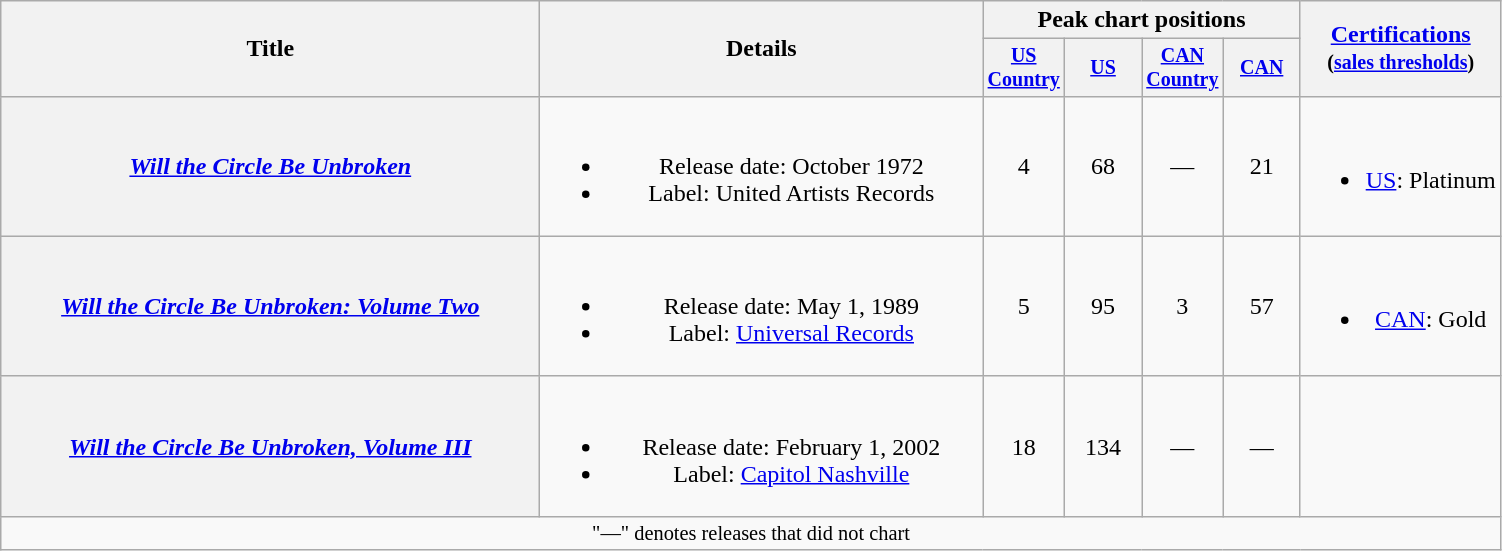<table class="wikitable plainrowheaders" style="text-align:center;">
<tr>
<th rowspan="2" style="width:22em;">Title</th>
<th rowspan="2" style="width:18em;">Details</th>
<th colspan="4">Peak chart positions</th>
<th rowspan="2"><a href='#'>Certifications</a><br><small>(<a href='#'>sales thresholds</a>)</small></th>
</tr>
<tr style="font-size:smaller;">
<th width="45"><a href='#'>US Country</a></th>
<th width="45"><a href='#'>US</a></th>
<th width="45"><a href='#'>CAN Country</a></th>
<th width="45"><a href='#'>CAN</a></th>
</tr>
<tr>
<th scope="row"><em><a href='#'>Will the Circle Be Unbroken</a></em></th>
<td><br><ul><li>Release date: October 1972</li><li>Label: United Artists Records</li></ul></td>
<td>4</td>
<td>68</td>
<td>—</td>
<td>21</td>
<td><br><ul><li><a href='#'>US</a>: Platinum</li></ul></td>
</tr>
<tr>
<th scope="row"><em><a href='#'>Will the Circle Be Unbroken: Volume Two</a></em></th>
<td><br><ul><li>Release date: May 1, 1989</li><li>Label: <a href='#'>Universal Records</a></li></ul></td>
<td>5</td>
<td>95</td>
<td>3</td>
<td>57</td>
<td><br><ul><li><a href='#'>CAN</a>: Gold</li></ul></td>
</tr>
<tr>
<th scope="row"><em><a href='#'>Will the Circle Be Unbroken, Volume III</a></em></th>
<td><br><ul><li>Release date: February 1, 2002</li><li>Label:  <a href='#'>Capitol Nashville</a></li></ul></td>
<td>18</td>
<td>134</td>
<td>—</td>
<td>—</td>
<td></td>
</tr>
<tr>
<td colspan="7" style="font-size:85%">"—" denotes releases that did not chart</td>
</tr>
</table>
